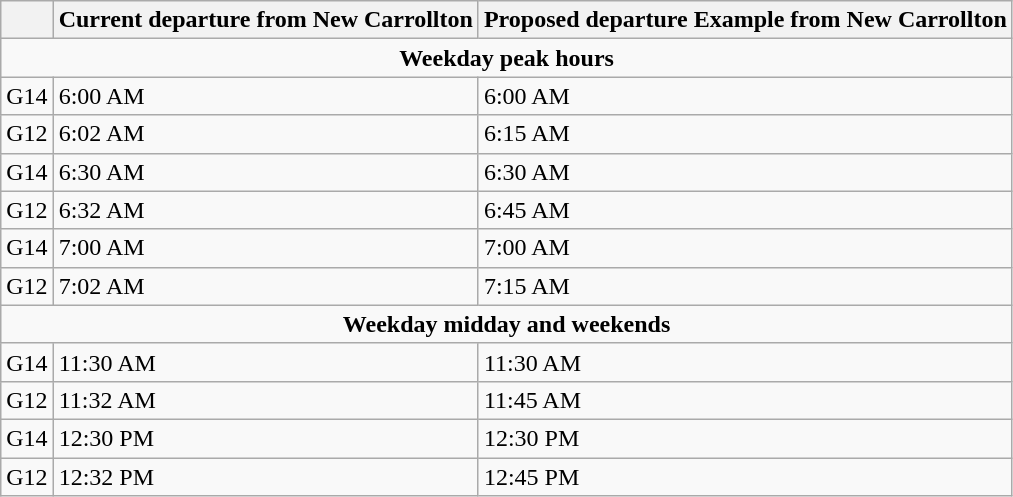<table class="wikitable">
<tr>
<th></th>
<th>Current departure from New Carrollton</th>
<th>Proposed departure Example from New Carrollton</th>
</tr>
<tr align="center">
<td colspan=3><strong>Weekday peak hours</strong></td>
</tr>
<tr>
<td>G14</td>
<td>6:00 AM</td>
<td>6:00 AM</td>
</tr>
<tr>
<td>G12</td>
<td>6:02 AM</td>
<td>6:15 AM</td>
</tr>
<tr>
<td>G14</td>
<td>6:30 AM</td>
<td>6:30 AM</td>
</tr>
<tr>
<td>G12</td>
<td>6:32 AM</td>
<td>6:45 AM</td>
</tr>
<tr>
<td>G14</td>
<td>7:00 AM</td>
<td>7:00 AM</td>
</tr>
<tr>
<td>G12</td>
<td>7:02 AM</td>
<td>7:15 AM</td>
</tr>
<tr align="center">
<td colspan=3><strong>Weekday midday and weekends</strong></td>
</tr>
<tr>
<td>G14</td>
<td>11:30 AM</td>
<td>11:30 AM</td>
</tr>
<tr>
<td>G12</td>
<td>11:32 AM</td>
<td>11:45 AM</td>
</tr>
<tr>
<td>G14</td>
<td>12:30 PM</td>
<td>12:30 PM</td>
</tr>
<tr>
<td>G12</td>
<td>12:32 PM</td>
<td>12:45 PM</td>
</tr>
</table>
